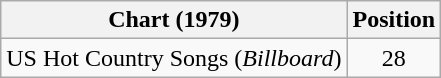<table class="wikitable">
<tr>
<th>Chart (1979)</th>
<th>Position</th>
</tr>
<tr>
<td>US Hot Country Songs (<em>Billboard</em>)</td>
<td align="center">28</td>
</tr>
</table>
